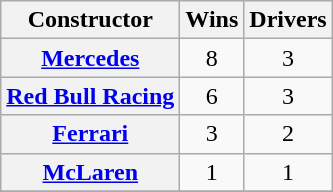<table class="sortable wikitable plainrowheaders" style="text-align:center">
<tr>
<th scope=col>Constructor</th>
<th scope=col data-sort-type=number>Wins</th>
<th scope=col data-sort-type=number>Drivers</th>
</tr>
<tr>
<th scope=row><a href='#'>Mercedes</a></th>
<td>8</td>
<td>3</td>
</tr>
<tr>
<th scope=row><a href='#'>Red Bull Racing</a></th>
<td>6</td>
<td>3</td>
</tr>
<tr>
<th scope=row><a href='#'>Ferrari</a></th>
<td>3</td>
<td>2</td>
</tr>
<tr>
<th scope=row><a href='#'>McLaren</a></th>
<td>1</td>
<td>1</td>
</tr>
<tr>
</tr>
</table>
